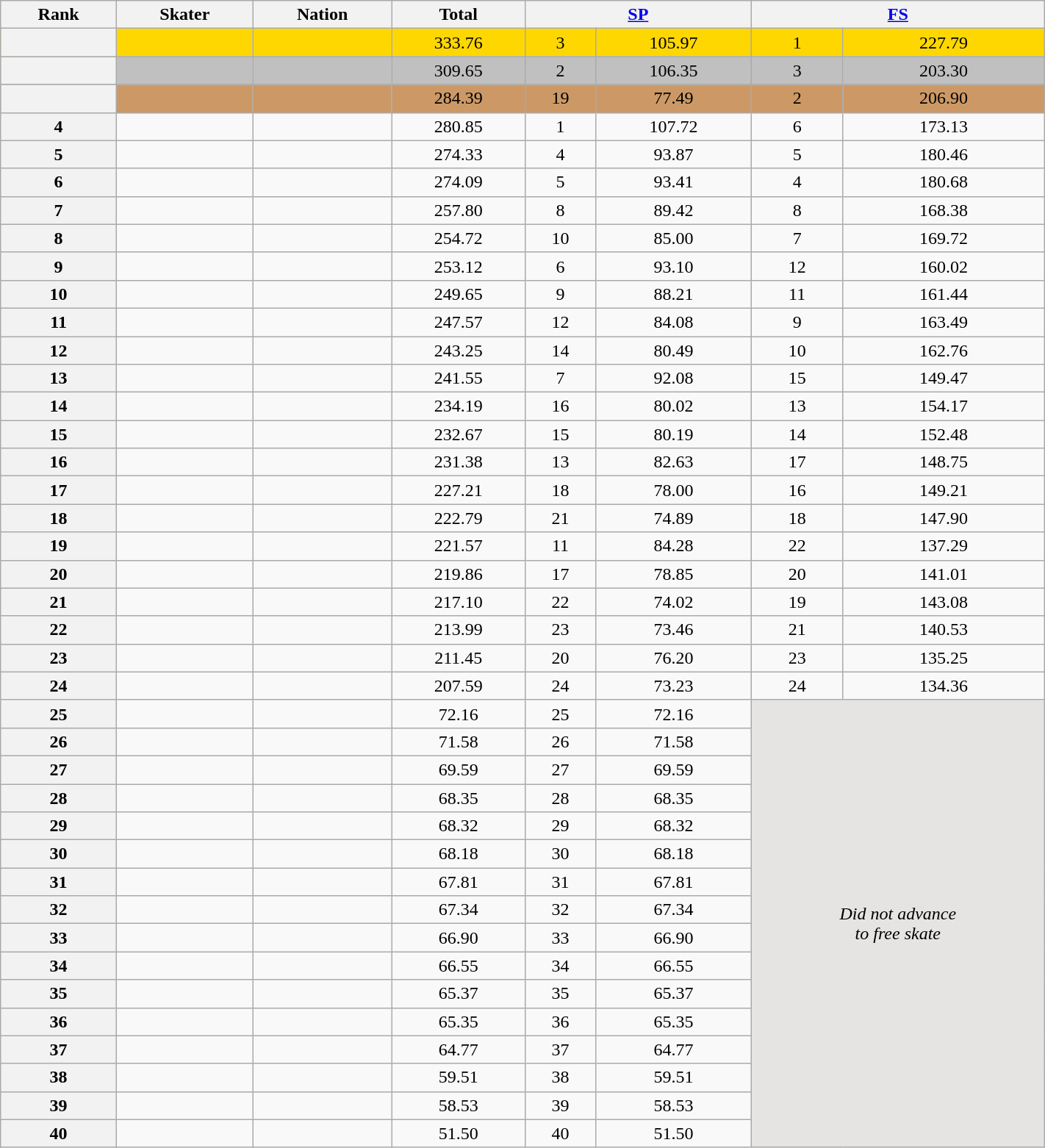<table class="wikitable sortable" style="text-align:center; width:75%">
<tr>
<th scope="col">Rank</th>
<th scope="col">Skater</th>
<th scope="col">Nation</th>
<th scope="col">Total</th>
<th colspan="2" width="80px"><a href='#'>SP</a></th>
<th colspan="2" width="80px"><a href='#'>FS</a></th>
</tr>
<tr bgcolor="gold">
<th scope="row"></th>
<td align="left"></td>
<td align="left"></td>
<td>333.76</td>
<td>3</td>
<td>105.97</td>
<td>1</td>
<td>227.79</td>
</tr>
<tr bgcolor="silver">
<th scope="row"></th>
<td align="left"></td>
<td align="left"></td>
<td>309.65</td>
<td>2</td>
<td>106.35</td>
<td>3</td>
<td>203.30</td>
</tr>
<tr bgcolor="#cc9966">
<th scope="row"></th>
<td align="left"></td>
<td align="left"></td>
<td>284.39</td>
<td>19</td>
<td>77.49</td>
<td>2</td>
<td>206.90</td>
</tr>
<tr>
<th scope="row">4</th>
<td align="left"></td>
<td align="left"></td>
<td>280.85</td>
<td>1</td>
<td>107.72</td>
<td>6</td>
<td>173.13</td>
</tr>
<tr>
<th scope="row">5</th>
<td align="left"></td>
<td align="left"></td>
<td>274.33</td>
<td>4</td>
<td>93.87</td>
<td>5</td>
<td>180.46</td>
</tr>
<tr>
<th scope="row">6</th>
<td align="left"></td>
<td align="left"></td>
<td>274.09</td>
<td>5</td>
<td>93.41</td>
<td>4</td>
<td>180.68</td>
</tr>
<tr>
<th scope="row">7</th>
<td align="left"></td>
<td align="left"></td>
<td>257.80</td>
<td>8</td>
<td>89.42</td>
<td>8</td>
<td>168.38</td>
</tr>
<tr>
<th scope="row">8</th>
<td align="left"></td>
<td align="left"></td>
<td>254.72</td>
<td>10</td>
<td>85.00</td>
<td>7</td>
<td>169.72</td>
</tr>
<tr>
<th scope="row">9</th>
<td align="left"></td>
<td align="left"></td>
<td>253.12</td>
<td>6</td>
<td>93.10</td>
<td>12</td>
<td>160.02</td>
</tr>
<tr>
<th scope="row">10</th>
<td align="left"></td>
<td align="left"></td>
<td>249.65</td>
<td>9</td>
<td>88.21</td>
<td>11</td>
<td>161.44</td>
</tr>
<tr>
<th scope="row">11</th>
<td align="left"></td>
<td align="left"></td>
<td>247.57</td>
<td>12</td>
<td>84.08</td>
<td>9</td>
<td>163.49</td>
</tr>
<tr>
<th scope="row">12</th>
<td align="left"></td>
<td align="left"></td>
<td>243.25</td>
<td>14</td>
<td>80.49</td>
<td>10</td>
<td>162.76</td>
</tr>
<tr>
<th scope="row">13</th>
<td align="left"></td>
<td align="left"></td>
<td>241.55</td>
<td>7</td>
<td>92.08</td>
<td>15</td>
<td>149.47</td>
</tr>
<tr>
<th scope="row">14</th>
<td align="left"></td>
<td align="left"></td>
<td>234.19</td>
<td>16</td>
<td>80.02</td>
<td>13</td>
<td>154.17</td>
</tr>
<tr>
<th scope="row">15</th>
<td align="left"></td>
<td align="left"></td>
<td>232.67</td>
<td>15</td>
<td>80.19</td>
<td>14</td>
<td>152.48</td>
</tr>
<tr>
<th scope="row">16</th>
<td align="left"></td>
<td align="left"></td>
<td>231.38</td>
<td>13</td>
<td>82.63</td>
<td>17</td>
<td>148.75</td>
</tr>
<tr>
<th scope="row">17</th>
<td align="left"></td>
<td align="left"></td>
<td>227.21</td>
<td>18</td>
<td>78.00</td>
<td>16</td>
<td>149.21</td>
</tr>
<tr>
<th scope="row">18</th>
<td align="left"></td>
<td align="left"></td>
<td>222.79</td>
<td>21</td>
<td>74.89</td>
<td>18</td>
<td>147.90</td>
</tr>
<tr>
<th scope="row">19</th>
<td align="left"></td>
<td align="left"></td>
<td>221.57</td>
<td>11</td>
<td>84.28</td>
<td>22</td>
<td>137.29</td>
</tr>
<tr>
<th scope="row">20</th>
<td align="left"></td>
<td align="left"></td>
<td>219.86</td>
<td>17</td>
<td>78.85</td>
<td>20</td>
<td>141.01</td>
</tr>
<tr>
<th scope="row">21</th>
<td align="left"></td>
<td align="left"></td>
<td>217.10</td>
<td>22</td>
<td>74.02</td>
<td>19</td>
<td>143.08</td>
</tr>
<tr>
<th scope="row">22</th>
<td align="left"></td>
<td align="left"></td>
<td>213.99</td>
<td>23</td>
<td>73.46</td>
<td>21</td>
<td>140.53</td>
</tr>
<tr>
<th scope="row">23</th>
<td align="left"></td>
<td align="left"></td>
<td>211.45</td>
<td>20</td>
<td>76.20</td>
<td>23</td>
<td>135.25</td>
</tr>
<tr>
<th scope="row">24</th>
<td align="left"></td>
<td align="left"></td>
<td>207.59</td>
<td>24</td>
<td>73.23</td>
<td>24</td>
<td>134.36</td>
</tr>
<tr>
<th scope="row">25</th>
<td align="left"></td>
<td align="left"></td>
<td>72.16</td>
<td>25</td>
<td>72.16</td>
<td colspan="2" rowspan="16" align="center" bgcolor="e5e4e2"><em>Did not advance<br>to free skate</em></td>
</tr>
<tr>
<th scope="row">26</th>
<td align="left"></td>
<td align="left"></td>
<td>71.58</td>
<td>26</td>
<td>71.58</td>
</tr>
<tr>
<th scope="row">27</th>
<td align="left"></td>
<td align="left"></td>
<td>69.59</td>
<td>27</td>
<td>69.59</td>
</tr>
<tr>
<th scope="row">28</th>
<td align="left"></td>
<td align="left"></td>
<td>68.35</td>
<td>28</td>
<td>68.35</td>
</tr>
<tr>
<th scope="row">29</th>
<td align="left"></td>
<td align="left"></td>
<td>68.32</td>
<td>29</td>
<td>68.32</td>
</tr>
<tr>
<th scope="row">30</th>
<td align="left"></td>
<td align="left"></td>
<td>68.18</td>
<td>30</td>
<td>68.18</td>
</tr>
<tr>
<th scope="row">31</th>
<td align="left"></td>
<td align="left"></td>
<td>67.81</td>
<td>31</td>
<td>67.81</td>
</tr>
<tr>
<th scope="row">32</th>
<td align="left"></td>
<td align="left"></td>
<td>67.34</td>
<td>32</td>
<td>67.34</td>
</tr>
<tr>
<th scope="row">33</th>
<td align="left"></td>
<td align="left"></td>
<td>66.90</td>
<td>33</td>
<td>66.90</td>
</tr>
<tr>
<th scope="row">34</th>
<td align="left"></td>
<td align="left"></td>
<td>66.55</td>
<td>34</td>
<td>66.55</td>
</tr>
<tr>
<th scope="row">35</th>
<td align="left"></td>
<td align="left"></td>
<td>65.37</td>
<td>35</td>
<td>65.37</td>
</tr>
<tr>
<th scope="row">36</th>
<td align="left"></td>
<td align="left"></td>
<td>65.35</td>
<td>36</td>
<td>65.35</td>
</tr>
<tr>
<th scope="row">37</th>
<td align="left"></td>
<td align="left"></td>
<td>64.77</td>
<td>37</td>
<td>64.77</td>
</tr>
<tr>
<th scope="row">38</th>
<td align="left"></td>
<td align="left"></td>
<td>59.51</td>
<td>38</td>
<td>59.51</td>
</tr>
<tr>
<th scope="row">39</th>
<td align="left"></td>
<td align="left"></td>
<td>58.53</td>
<td>39</td>
<td>58.53</td>
</tr>
<tr>
<th scope="row">40</th>
<td align="left"></td>
<td align="left"></td>
<td>51.50</td>
<td>40</td>
<td>51.50</td>
</tr>
</table>
